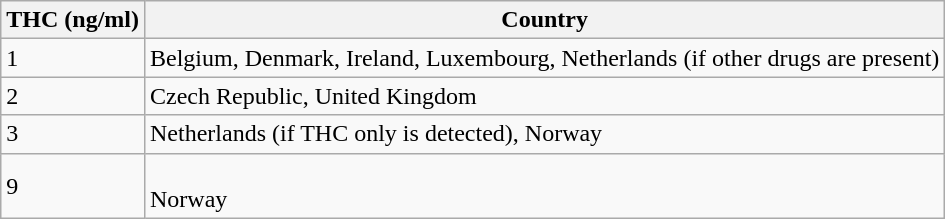<table class="wikitable sortable">
<tr>
<th>THC (ng/ml)</th>
<th>Country</th>
</tr>
<tr>
<td>1</td>
<td>Belgium, Denmark, Ireland, Luxembourg, Netherlands (if other drugs are present)</td>
</tr>
<tr>
<td>2</td>
<td>Czech Republic, United Kingdom</td>
</tr>
<tr>
<td>3</td>
<td>Netherlands (if THC only is detected), Norway</td>
</tr>
<tr>
<td>9</td>
<td><br>Norway</td>
</tr>
</table>
